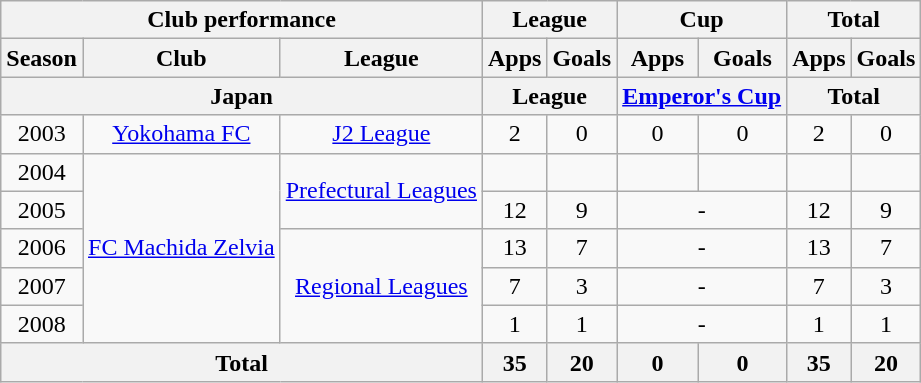<table class="wikitable" style="text-align:center;">
<tr>
<th colspan=3>Club performance</th>
<th colspan=2>League</th>
<th colspan=2>Cup</th>
<th colspan=2>Total</th>
</tr>
<tr>
<th>Season</th>
<th>Club</th>
<th>League</th>
<th>Apps</th>
<th>Goals</th>
<th>Apps</th>
<th>Goals</th>
<th>Apps</th>
<th>Goals</th>
</tr>
<tr>
<th colspan=3>Japan</th>
<th colspan=2>League</th>
<th colspan=2><a href='#'>Emperor's Cup</a></th>
<th colspan=2>Total</th>
</tr>
<tr>
<td>2003</td>
<td><a href='#'>Yokohama FC</a></td>
<td><a href='#'>J2 League</a></td>
<td>2</td>
<td>0</td>
<td>0</td>
<td>0</td>
<td>2</td>
<td>0</td>
</tr>
<tr>
<td>2004</td>
<td rowspan="5"><a href='#'>FC Machida Zelvia</a></td>
<td rowspan="2"><a href='#'>Prefectural Leagues</a></td>
<td></td>
<td></td>
<td></td>
<td></td>
<td></td>
<td></td>
</tr>
<tr>
<td>2005</td>
<td>12</td>
<td>9</td>
<td colspan="2">-</td>
<td>12</td>
<td>9</td>
</tr>
<tr>
<td>2006</td>
<td rowspan="3"><a href='#'>Regional Leagues</a></td>
<td>13</td>
<td>7</td>
<td colspan="2">-</td>
<td>13</td>
<td>7</td>
</tr>
<tr>
<td>2007</td>
<td>7</td>
<td>3</td>
<td colspan="2">-</td>
<td>7</td>
<td>3</td>
</tr>
<tr>
<td>2008</td>
<td>1</td>
<td>1</td>
<td colspan="2">-</td>
<td>1</td>
<td>1</td>
</tr>
<tr>
<th colspan=3>Total</th>
<th>35</th>
<th>20</th>
<th>0</th>
<th>0</th>
<th>35</th>
<th>20</th>
</tr>
</table>
